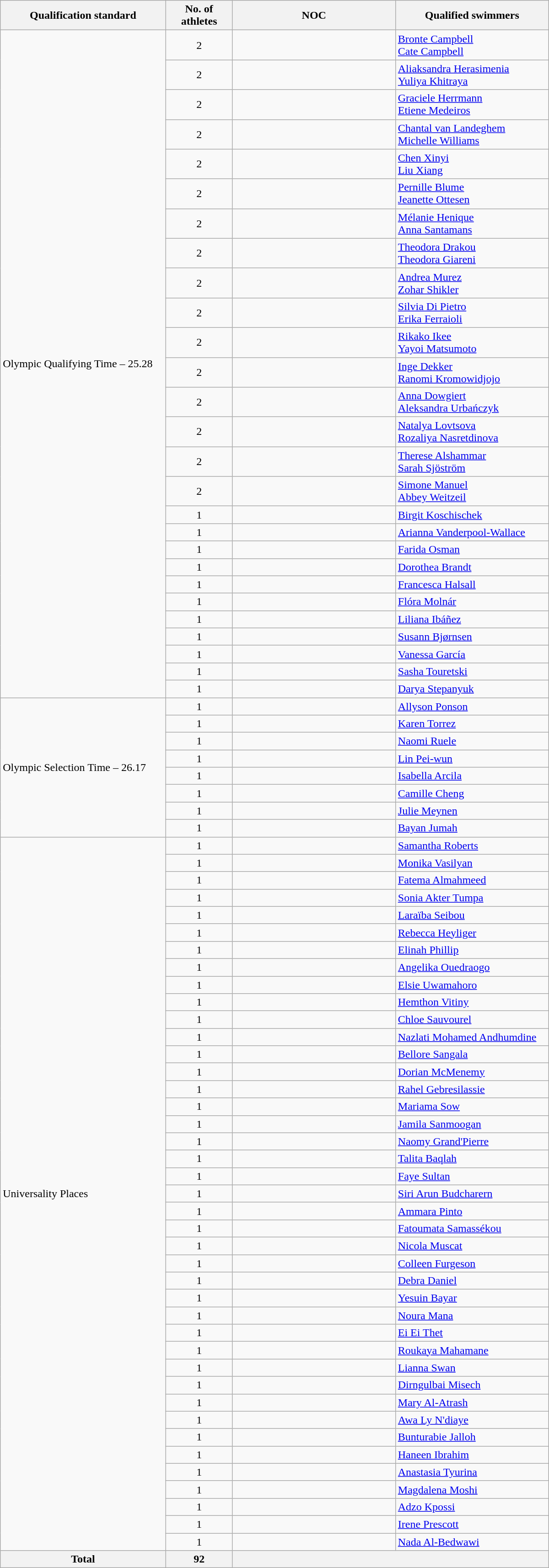<table class=wikitable style="text-align:left" width=800>
<tr>
<th>Qualification standard</th>
<th width=90>No. of athletes</th>
<th width=230>NOC</th>
<th>Qualified swimmers</th>
</tr>
<tr>
<td rowspan=27>Olympic Qualifying Time – 25.28</td>
<td align=center>2</td>
<td></td>
<td><a href='#'>Bronte Campbell</a><br><a href='#'>Cate Campbell</a></td>
</tr>
<tr>
<td align=center>2</td>
<td></td>
<td><a href='#'>Aliaksandra Herasimenia</a><br><a href='#'>Yuliya Khitraya</a></td>
</tr>
<tr>
<td align=center>2</td>
<td></td>
<td><a href='#'>Graciele Herrmann</a><br><a href='#'>Etiene Medeiros</a></td>
</tr>
<tr>
<td align=center>2</td>
<td></td>
<td><a href='#'>Chantal van Landeghem</a><br><a href='#'>Michelle Williams</a></td>
</tr>
<tr>
<td align=center>2</td>
<td></td>
<td><a href='#'>Chen Xinyi</a><br><a href='#'>Liu Xiang</a></td>
</tr>
<tr>
<td align=center>2</td>
<td></td>
<td><a href='#'>Pernille Blume</a><br><a href='#'>Jeanette Ottesen</a></td>
</tr>
<tr>
<td align=center>2</td>
<td></td>
<td><a href='#'>Mélanie Henique</a><br><a href='#'>Anna Santamans</a></td>
</tr>
<tr>
<td align=center>2</td>
<td></td>
<td><a href='#'>Theodora Drakou</a><br><a href='#'>Theodora Giareni</a></td>
</tr>
<tr>
<td align=center>2</td>
<td></td>
<td><a href='#'>Andrea Murez</a><br><a href='#'>Zohar Shikler</a></td>
</tr>
<tr>
<td align=center>2</td>
<td></td>
<td><a href='#'>Silvia Di Pietro</a><br><a href='#'>Erika Ferraioli</a></td>
</tr>
<tr>
<td align=center>2</td>
<td></td>
<td><a href='#'>Rikako Ikee</a><br><a href='#'>Yayoi Matsumoto</a></td>
</tr>
<tr>
<td align=center>2</td>
<td></td>
<td><a href='#'>Inge Dekker</a><br><a href='#'>Ranomi Kromowidjojo</a></td>
</tr>
<tr>
<td align=center>2</td>
<td></td>
<td><a href='#'>Anna Dowgiert</a><br><a href='#'>Aleksandra Urbańczyk</a></td>
</tr>
<tr>
<td align=center>2</td>
<td></td>
<td><a href='#'>Natalya Lovtsova</a><br><a href='#'>Rozaliya Nasretdinova</a></td>
</tr>
<tr>
<td align=center>2</td>
<td></td>
<td><a href='#'>Therese Alshammar</a><br><a href='#'>Sarah Sjöström</a></td>
</tr>
<tr>
<td align=center>2</td>
<td></td>
<td><a href='#'>Simone Manuel</a><br><a href='#'>Abbey Weitzeil</a></td>
</tr>
<tr>
<td align=center>1</td>
<td></td>
<td><a href='#'>Birgit Koschischek</a></td>
</tr>
<tr>
<td align=center>1</td>
<td></td>
<td><a href='#'>Arianna Vanderpool-Wallace</a></td>
</tr>
<tr>
<td align=center>1</td>
<td></td>
<td><a href='#'>Farida Osman</a></td>
</tr>
<tr>
<td align=center>1</td>
<td></td>
<td><a href='#'>Dorothea Brandt</a></td>
</tr>
<tr>
<td align=center>1</td>
<td></td>
<td><a href='#'>Francesca Halsall</a></td>
</tr>
<tr>
<td align=center>1</td>
<td></td>
<td><a href='#'>Flóra Molnár</a></td>
</tr>
<tr>
<td align=center>1</td>
<td></td>
<td><a href='#'>Liliana Ibáñez</a></td>
</tr>
<tr>
<td align=center>1</td>
<td></td>
<td><a href='#'>Susann Bjørnsen</a></td>
</tr>
<tr>
<td align=center>1</td>
<td></td>
<td><a href='#'>Vanessa García</a></td>
</tr>
<tr>
<td align=center>1</td>
<td></td>
<td><a href='#'>Sasha Touretski</a></td>
</tr>
<tr>
<td align=center>1</td>
<td></td>
<td><a href='#'>Darya Stepanyuk</a></td>
</tr>
<tr>
<td rowspan=8>Olympic Selection Time – 26.17</td>
<td align=center>1</td>
<td></td>
<td><a href='#'>Allyson Ponson</a></td>
</tr>
<tr>
<td align=center>1</td>
<td></td>
<td><a href='#'>Karen Torrez</a></td>
</tr>
<tr>
<td align=center>1</td>
<td></td>
<td><a href='#'>Naomi Ruele</a></td>
</tr>
<tr>
<td align=center>1</td>
<td></td>
<td><a href='#'>Lin Pei-wun</a></td>
</tr>
<tr>
<td align=center>1</td>
<td></td>
<td><a href='#'>Isabella Arcila</a></td>
</tr>
<tr>
<td align=center>1</td>
<td></td>
<td><a href='#'>Camille Cheng</a></td>
</tr>
<tr>
<td align=center>1</td>
<td></td>
<td><a href='#'>Julie Meynen</a></td>
</tr>
<tr>
<td align=center>1</td>
<td></td>
<td><a href='#'>Bayan Jumah</a></td>
</tr>
<tr>
<td rowspan=41>Universality Places</td>
<td align=center>1</td>
<td></td>
<td><a href='#'>Samantha Roberts</a></td>
</tr>
<tr>
<td align=center>1</td>
<td></td>
<td><a href='#'>Monika Vasilyan</a></td>
</tr>
<tr>
<td align=center>1</td>
<td></td>
<td><a href='#'>Fatema Almahmeed</a></td>
</tr>
<tr>
<td align=center>1</td>
<td></td>
<td><a href='#'>Sonia Akter Tumpa</a></td>
</tr>
<tr>
<td align=center>1</td>
<td></td>
<td><a href='#'>Laraïba Seibou</a></td>
</tr>
<tr>
<td align=center>1</td>
<td></td>
<td><a href='#'>Rebecca Heyliger</a></td>
</tr>
<tr>
<td align=center>1</td>
<td></td>
<td><a href='#'>Elinah Phillip</a></td>
</tr>
<tr>
<td align=center>1</td>
<td></td>
<td><a href='#'>Angelika Ouedraogo</a></td>
</tr>
<tr>
<td align=center>1</td>
<td></td>
<td><a href='#'>Elsie Uwamahoro</a></td>
</tr>
<tr>
<td align=center>1</td>
<td></td>
<td><a href='#'>Hemthon Vitiny</a></td>
</tr>
<tr>
<td align=center>1</td>
<td></td>
<td><a href='#'>Chloe Sauvourel</a></td>
</tr>
<tr>
<td align=center>1</td>
<td></td>
<td><a href='#'>Nazlati Mohamed Andhumdine</a></td>
</tr>
<tr>
<td align=center>1</td>
<td></td>
<td><a href='#'>Bellore Sangala</a></td>
</tr>
<tr>
<td align=center>1</td>
<td></td>
<td><a href='#'>Dorian McMenemy</a></td>
</tr>
<tr>
<td align=center>1</td>
<td></td>
<td><a href='#'>Rahel Gebresilassie</a></td>
</tr>
<tr>
<td align=center>1</td>
<td></td>
<td><a href='#'>Mariama Sow</a></td>
</tr>
<tr>
<td align=center>1</td>
<td></td>
<td><a href='#'>Jamila Sanmoogan</a></td>
</tr>
<tr>
<td align=center>1</td>
<td></td>
<td><a href='#'>Naomy Grand'Pierre</a></td>
</tr>
<tr>
<td align=center>1</td>
<td></td>
<td><a href='#'>Talita Baqlah</a></td>
</tr>
<tr>
<td align=center>1</td>
<td></td>
<td><a href='#'>Faye Sultan</a></td>
</tr>
<tr>
<td align=center>1</td>
<td></td>
<td><a href='#'>Siri Arun Budcharern</a></td>
</tr>
<tr>
<td align=center>1</td>
<td></td>
<td><a href='#'>Ammara Pinto</a></td>
</tr>
<tr>
<td align=center>1</td>
<td></td>
<td><a href='#'>Fatoumata Samassékou</a></td>
</tr>
<tr>
<td align=center>1</td>
<td></td>
<td><a href='#'>Nicola Muscat</a></td>
</tr>
<tr>
<td align=center>1</td>
<td></td>
<td><a href='#'>Colleen Furgeson</a></td>
</tr>
<tr>
<td align=center>1</td>
<td></td>
<td><a href='#'>Debra Daniel</a></td>
</tr>
<tr>
<td align=center>1</td>
<td></td>
<td><a href='#'>Yesuin Bayar</a></td>
</tr>
<tr>
<td align=center>1</td>
<td></td>
<td><a href='#'>Noura Mana</a></td>
</tr>
<tr>
<td align=center>1</td>
<td></td>
<td><a href='#'>Ei Ei Thet</a></td>
</tr>
<tr>
<td align=center>1</td>
<td></td>
<td><a href='#'>Roukaya Mahamane</a></td>
</tr>
<tr>
<td align=center>1</td>
<td></td>
<td><a href='#'>Lianna Swan</a></td>
</tr>
<tr>
<td align=center>1</td>
<td></td>
<td><a href='#'>Dirngulbai Misech</a></td>
</tr>
<tr>
<td align=center>1</td>
<td></td>
<td><a href='#'>Mary Al-Atrash</a></td>
</tr>
<tr>
<td align=center>1</td>
<td></td>
<td><a href='#'>Awa Ly N'diaye</a></td>
</tr>
<tr>
<td align=center>1</td>
<td></td>
<td><a href='#'>Bunturabie Jalloh</a></td>
</tr>
<tr>
<td align=center>1</td>
<td></td>
<td><a href='#'>Haneen Ibrahim</a></td>
</tr>
<tr>
<td align=center>1</td>
<td></td>
<td><a href='#'>Anastasia Tyurina</a></td>
</tr>
<tr>
<td align=center>1</td>
<td></td>
<td><a href='#'>Magdalena Moshi</a></td>
</tr>
<tr>
<td align=center>1</td>
<td></td>
<td><a href='#'>Adzo Kpossi</a></td>
</tr>
<tr>
<td align=center>1</td>
<td></td>
<td><a href='#'>Irene Prescott</a></td>
</tr>
<tr>
<td align=center>1</td>
<td></td>
<td><a href='#'>Nada Al-Bedwawi</a></td>
</tr>
<tr>
<th><strong>Total</strong></th>
<th>92</th>
<th colspan=2></th>
</tr>
</table>
